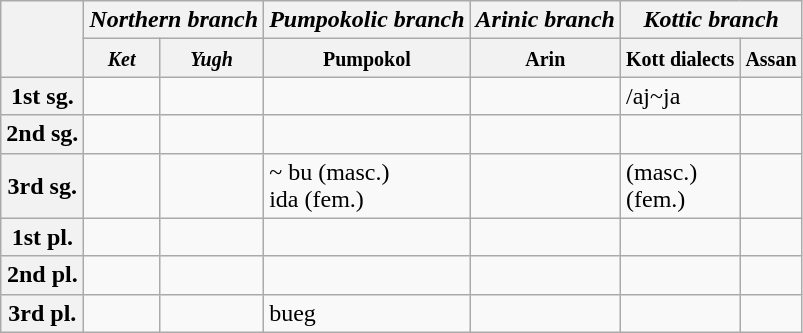<table class="wikitable">
<tr>
<th rowspan="2"></th>
<th colspan = 2><em>Northern branch</em></th>
<th><em>Pumpokolic branch</em></th>
<th><em>Arinic branch</em></th>
<th colspan="2"><em>Kottic branch</em></th>
</tr>
<tr>
<th><small><em>Ket</em></small></th>
<th><small><em>Yugh</em></small></th>
<th><small>Pumpokol </small></th>
<th><small>Arin </small></th>
<th><small>Kott dialects</small></th>
<th><small>Assan</small></th>
</tr>
<tr>
<th>1st sg.</th>
<td></td>
<td></td>
<td></td>
<td></td>
<td>/aj~ja</td>
<td></td>
</tr>
<tr>
<th>2nd sg.</th>
<td></td>
<td></td>
<td></td>
<td></td>
<td></td>
<td></td>
</tr>
<tr>
<th>3rd sg.</th>
<td></td>
<td></td>
<td> ~ bu (masc.)<br>ida (fem.)</td>
<td></td>
<td> (masc.) <br> (fem.)</td>
<td></td>
</tr>
<tr>
<th>1st pl.</th>
<td></td>
<td></td>
<td></td>
<td></td>
<td></td>
<td></td>
</tr>
<tr>
<th>2nd pl.</th>
<td></td>
<td></td>
<td></td>
<td></td>
<td></td>
<td></td>
</tr>
<tr>
<th>3rd pl.</th>
<td></td>
<td></td>
<td>bueg</td>
<td></td>
<td></td>
<td></td>
</tr>
</table>
